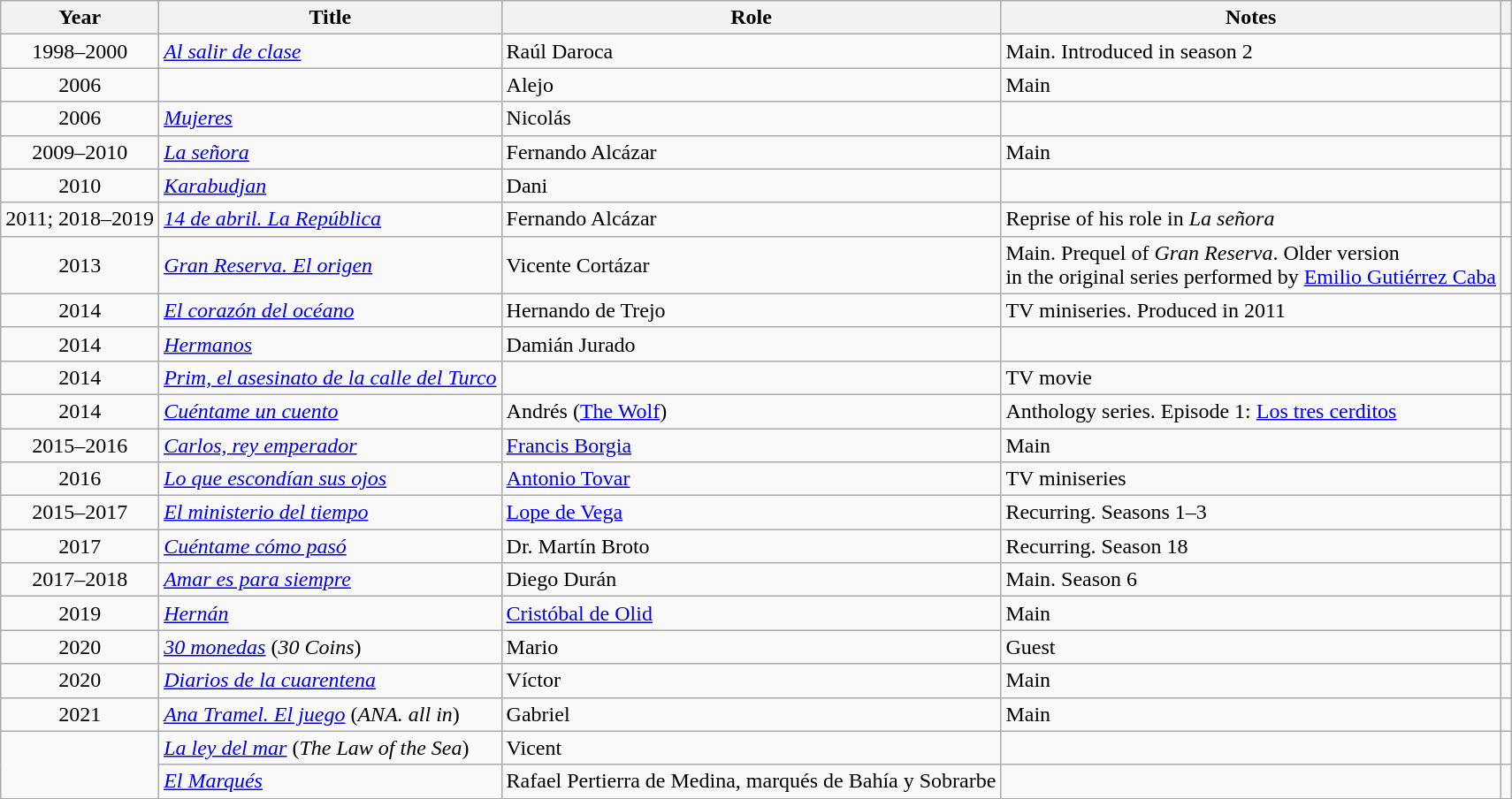<table class="wikitable sortable">
<tr>
<th>Year</th>
<th>Title</th>
<th>Role</th>
<th class="unsortable">Notes</th>
<th class="unsortable"></th>
</tr>
<tr>
<td align = "center">1998–2000</td>
<td><em><a href='#'>Al salir de clase</a></em></td>
<td>Raúl Daroca</td>
<td>Main. Introduced in season 2</td>
<td align = "center"></td>
</tr>
<tr>
<td align = "center">2006</td>
<td><em></em></td>
<td>Alejo</td>
<td>Main</td>
<td align = "center"></td>
</tr>
<tr>
<td align = "center">2006</td>
<td><em><a href='#'>Mujeres</a></em></td>
<td>Nicolás</td>
<td></td>
<td align = "center"></td>
</tr>
<tr>
<td align = "center">2009–2010</td>
<td><em><a href='#'>La señora</a></em></td>
<td>Fernando Alcázar</td>
<td>Main</td>
<td align = "center"></td>
</tr>
<tr>
<td align = "center">2010</td>
<td><em><a href='#'>Karabudjan</a></em></td>
<td>Dani</td>
<td></td>
<td align = "center"></td>
</tr>
<tr>
<td align = "center">2011; 2018–2019</td>
<td><em><a href='#'>14 de abril. La República</a></em></td>
<td>Fernando Alcázar</td>
<td>Reprise of his role in <em>La señora</em></td>
<td align = "center"></td>
</tr>
<tr>
<td align = "center">2013</td>
<td><em><a href='#'>Gran Reserva. El origen</a></em></td>
<td>Vicente Cortázar</td>
<td>Main. Prequel of <em>Gran Reserva</em>. Older version<br>in the original series performed by <a href='#'>Emilio Gutiérrez Caba</a></td>
<td align = "center"></td>
</tr>
<tr>
<td align = "center">2014</td>
<td><em><a href='#'>El corazón del océano</a></em></td>
<td>Hernando de Trejo</td>
<td>TV miniseries. Produced in 2011</td>
<td align = "center"></td>
</tr>
<tr>
<td align = "center">2014</td>
<td><em><a href='#'>Hermanos</a></em></td>
<td>Damián Jurado</td>
<td></td>
<td align = "center"></td>
</tr>
<tr>
<td align = "center">2014</td>
<td><em><a href='#'>Prim, el asesinato de la calle del Turco</a></em></td>
<td></td>
<td>TV movie</td>
<td align = "center"></td>
</tr>
<tr>
<td align = "center">2014</td>
<td><em><a href='#'>Cuéntame un cuento</a></em></td>
<td>Andrés (<a href='#'>The Wolf</a>)</td>
<td>Anthology series. Episode 1: <a href='#'>Los tres cerditos</a></td>
<td align = "center"></td>
</tr>
<tr>
<td align = "center">2015–2016</td>
<td><em><a href='#'>Carlos, rey emperador</a></em></td>
<td><a href='#'>Francis Borgia</a></td>
<td>Main</td>
<td align = "center"></td>
</tr>
<tr>
<td align = "center">2016</td>
<td><em><a href='#'>Lo que escondían sus ojos</a></em></td>
<td><a href='#'>Antonio Tovar</a></td>
<td>TV miniseries</td>
<td align = "center"></td>
</tr>
<tr>
<td align = "center">2015–2017</td>
<td><em><a href='#'>El ministerio del tiempo</a></em></td>
<td><a href='#'>Lope de Vega</a></td>
<td>Recurring. Seasons 1–3</td>
<td align = "center"></td>
</tr>
<tr>
<td align = "center">2017</td>
<td><em><a href='#'>Cuéntame cómo pasó</a></em></td>
<td>Dr. Martín Broto</td>
<td>Recurring. Season 18</td>
<td align = "center"></td>
</tr>
<tr>
<td align = "center">2017–2018</td>
<td><em><a href='#'>Amar es para siempre</a></em></td>
<td>Diego Durán</td>
<td>Main. Season 6</td>
<td align = "center"></td>
</tr>
<tr>
<td align = "center">2019</td>
<td><a href='#'><em>Hernán</em></a></td>
<td><a href='#'>Cristóbal de Olid</a></td>
<td>Main</td>
<td align = "center"></td>
</tr>
<tr>
<td align = "center">2020</td>
<td><a href='#'><em>30 monedas</em></a> (<em>30 Coins</em>)</td>
<td>Mario</td>
<td>Guest</td>
<td align = "center"></td>
</tr>
<tr>
<td align = "center">2020</td>
<td><em><a href='#'>Diarios de la cuarentena</a></em></td>
<td>Víctor</td>
<td>Main</td>
<td align = "center"></td>
</tr>
<tr>
<td align = "center">2021</td>
<td><em><a href='#'>Ana Tramel. El juego</a></em> (<em>ANA. all in</em>)</td>
<td>Gabriel</td>
<td>Main</td>
<td align = "center"></td>
</tr>
<tr>
<td rowspan = "2"></td>
<td><em><a href='#'>La ley del mar</a></em> (<em>The Law of the Sea</em>)</td>
<td>Vicent</td>
<td></td>
<td></td>
</tr>
<tr>
<td><em><a href='#'>El Marqués</a></em></td>
<td>Rafael Pertierra de Medina, marqués de Bahía y Sobrarbe</td>
<td></td>
<td></td>
</tr>
</table>
